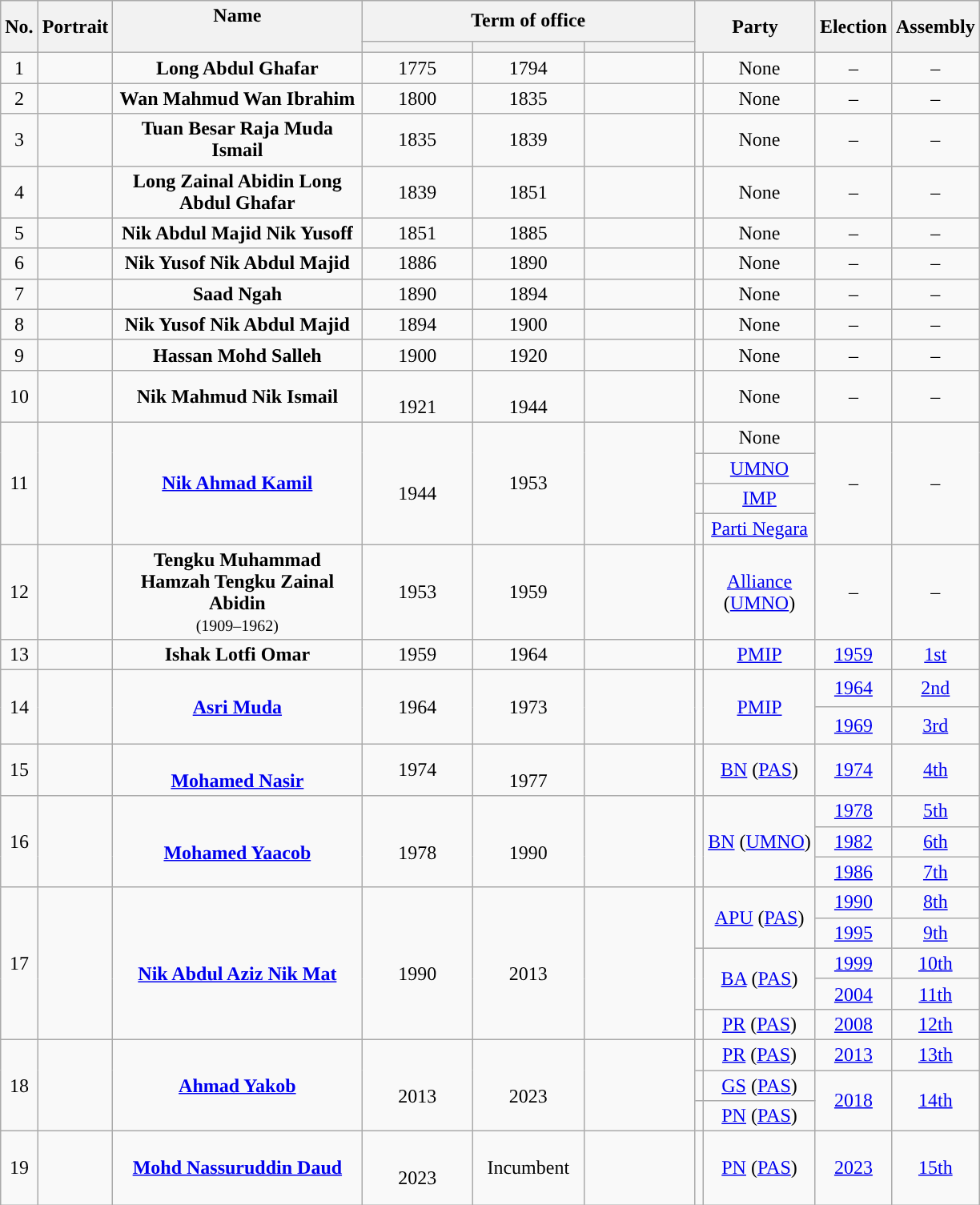<table class="wikitable" style="text-align:center; border:1px #aaf solid;">
<tr>
<th rowspan="2">No.</th>
<th rowspan="2">Portrait</th>
<th rowspan="2" width="200">Name<br><br></th>
<th colspan="3">Term of office</th>
<th colspan="2" rowspan="2">Party</th>
<th rowspan="2">Election</th>
<th rowspan="2">Assembly</th>
</tr>
<tr>
<th width="85"></th>
<th width="85"></th>
<th width="85"></th>
</tr>
<tr>
<td>1</td>
<td></td>
<td><strong>Long Abdul Ghafar</strong></td>
<td>1775</td>
<td>1794</td>
<td></td>
<td style="background:"></td>
<td>None</td>
<td>–</td>
<td>–</td>
</tr>
<tr>
<td>2</td>
<td></td>
<td><strong>Wan Mahmud Wan Ibrahim</strong></td>
<td>1800</td>
<td>1835</td>
<td></td>
<td style="background:"></td>
<td>None</td>
<td>–</td>
<td>–</td>
</tr>
<tr>
<td>3</td>
<td></td>
<td><strong>Tuan Besar Raja Muda Ismail</strong></td>
<td>1835</td>
<td>1839</td>
<td></td>
<td style="background:"></td>
<td>None</td>
<td>–</td>
<td>–</td>
</tr>
<tr>
<td>4</td>
<td></td>
<td><strong>Long Zainal Abidin Long Abdul Ghafar</strong></td>
<td>1839</td>
<td>1851</td>
<td></td>
<td style="background:"></td>
<td>None</td>
<td>–</td>
<td>–</td>
</tr>
<tr>
<td>5</td>
<td></td>
<td><strong>Nik Abdul Majid Nik Yusoff</strong></td>
<td>1851</td>
<td>1885</td>
<td></td>
<td style="background:"></td>
<td>None</td>
<td>–</td>
<td>–</td>
</tr>
<tr>
<td>6</td>
<td></td>
<td><strong>Nik Yusof Nik Abdul Majid</strong></td>
<td>1886</td>
<td>1890</td>
<td></td>
<td style="background:"></td>
<td>None</td>
<td>–</td>
<td>–</td>
</tr>
<tr>
<td>7</td>
<td></td>
<td><strong>Saad Ngah</strong></td>
<td>1890</td>
<td>1894</td>
<td></td>
<td style="background:"></td>
<td>None</td>
<td>–</td>
<td>–</td>
</tr>
<tr>
<td>8</td>
<td></td>
<td><strong>Nik Yusof Nik Abdul Majid</strong></td>
<td>1894</td>
<td>1900</td>
<td></td>
<td style="background:"></td>
<td>None</td>
<td>–</td>
<td>–</td>
</tr>
<tr>
<td>9</td>
<td></td>
<td><strong>Hassan Mohd Salleh</strong></td>
<td>1900</td>
<td>1920</td>
<td></td>
<td style="background:"></td>
<td>None</td>
<td>–</td>
<td>–</td>
</tr>
<tr>
<td>10</td>
<td></td>
<td><strong>Nik Mahmud Nik Ismail</strong></td>
<td><br>1921</td>
<td><br>1944</td>
<td></td>
<td style="background:"></td>
<td>None</td>
<td>–</td>
<td>–</td>
</tr>
<tr>
<td rowspan="4">11</td>
<td rowspan="4"></td>
<td rowspan="4"><strong><a href='#'>Nik Ahmad Kamil</a></strong><br></td>
<td rowspan="4"><br>1944</td>
<td rowspan="4">1953</td>
<td rowspan="4"></td>
<td style="background:"></td>
<td>None</td>
<td rowspan="4">–</td>
<td rowspan="4">–</td>
</tr>
<tr>
<td style="background:"></td>
<td><a href='#'>UMNO</a></td>
</tr>
<tr>
<td></td>
<td><a href='#'>IMP</a></td>
</tr>
<tr>
<td style="background:"></td>
<td><a href='#'>Parti Negara</a></td>
</tr>
<tr>
<td>12</td>
<td></td>
<td><strong>Tengku Muhammad Hamzah Tengku Zainal Abidin</strong><br><small>(1909–1962)</small></td>
<td>1953</td>
<td>1959</td>
<td></td>
<td style="background:"></td>
<td><a href='#'>Alliance</a><br>(<a href='#'>UMNO</a>)</td>
<td>–</td>
<td>–</td>
</tr>
<tr>
<td>13</td>
<td></td>
<td><strong>Ishak Lotfi Omar</strong><br></td>
<td>1959</td>
<td>1964</td>
<td></td>
<td style="background:"></td>
<td><a href='#'>PMIP</a></td>
<td><a href='#'>1959</a></td>
<td><a href='#'>1st</a></td>
</tr>
<tr>
<td rowspan="2">14</td>
<td rowspan="2"></td>
<td rowspan="2"><br><strong><a href='#'>Asri Muda</a></strong><br><br></td>
<td rowspan="2">1964</td>
<td rowspan="2">1973</td>
<td rowspan="2"></td>
<td rowspan="2" style="background:"></td>
<td rowspan="2"><a href='#'>PMIP</a></td>
<td><a href='#'>1964</a></td>
<td><a href='#'>2nd</a></td>
</tr>
<tr>
<td><a href='#'>1969</a></td>
<td><a href='#'>3rd</a></td>
</tr>
<tr>
<td>15</td>
<td></td>
<td><br><strong><a href='#'>Mohamed Nasir</a></strong><br></td>
<td>1974</td>
<td><br>1977</td>
<td></td>
<td style="background:"></td>
<td><a href='#'>BN</a> (<a href='#'>PAS</a>)</td>
<td><a href='#'>1974</a></td>
<td><a href='#'>4th</a></td>
</tr>
<tr>
<td rowspan="3">16</td>
<td rowspan="3"></td>
<td rowspan="3"><br><strong><a href='#'>Mohamed Yaacob</a></strong><br></td>
<td rowspan="3"><br>1978</td>
<td rowspan="3"><br>1990</td>
<td rowspan="3"></td>
<td rowspan="3" style="background:"></td>
<td rowspan="3"><a href='#'>BN</a> (<a href='#'>UMNO</a>)</td>
<td><a href='#'>1978</a></td>
<td><a href='#'>5th</a></td>
</tr>
<tr>
<td><a href='#'>1982</a></td>
<td><a href='#'>6th</a></td>
</tr>
<tr>
<td><a href='#'>1986</a></td>
<td><a href='#'>7th</a></td>
</tr>
<tr>
<td rowspan="5">17</td>
<td rowspan="5"></td>
<td rowspan="5"><br><strong><a href='#'>Nik Abdul Aziz Nik Mat</a></strong><br></td>
<td rowspan="5"><br>1990</td>
<td rowspan="5"><br>2013</td>
<td rowspan="5"></td>
<td rowspan="2" style="background:"></td>
<td rowspan="2"><a href='#'>APU</a> (<a href='#'>PAS</a>)</td>
<td><a href='#'>1990</a></td>
<td><a href='#'>8th</a></td>
</tr>
<tr>
<td><a href='#'>1995</a></td>
<td><a href='#'>9th</a></td>
</tr>
<tr>
<td rowspan="2" style="background:"></td>
<td rowspan="2"><a href='#'>BA</a> (<a href='#'>PAS</a>)</td>
<td><a href='#'>1999</a></td>
<td><a href='#'>10th</a></td>
</tr>
<tr>
<td><a href='#'>2004</a></td>
<td><a href='#'>11th</a></td>
</tr>
<tr>
<td style="background:"></td>
<td><a href='#'>PR</a> (<a href='#'>PAS</a>)</td>
<td><a href='#'>2008</a></td>
<td><a href='#'>12th</a></td>
</tr>
<tr>
<td rowspan="3">18</td>
<td rowspan="3"></td>
<td rowspan="3"><br><strong><a href='#'>Ahmad Yakob</a></strong><br><br></td>
<td rowspan="3"><br>2013</td>
<td rowspan="3"><br>2023</td>
<td rowspan="3"></td>
<td style="background:"></td>
<td><a href='#'>PR</a> (<a href='#'>PAS</a>)</td>
<td><a href='#'>2013</a></td>
<td><a href='#'>13th</a></td>
</tr>
<tr>
<td style="background:"></td>
<td><a href='#'>GS</a> (<a href='#'>PAS</a>)</td>
<td rowspan="2"><a href='#'>2018</a></td>
<td rowspan="2"><a href='#'>14th</a></td>
</tr>
<tr>
<td style="background:"></td>
<td><a href='#'>PN</a> (<a href='#'>PAS</a>)</td>
</tr>
<tr>
<td>19</td>
<td></td>
<td><br><strong><a href='#'>Mohd Nassuruddin Daud</a></strong><br><br></td>
<td><br>2023</td>
<td>Incumbent</td>
<td></td>
<td style="background:"></td>
<td><a href='#'>PN</a> (<a href='#'>PAS</a>)</td>
<td><a href='#'>2023</a></td>
<td><a href='#'>15th</a></td>
</tr>
</table>
